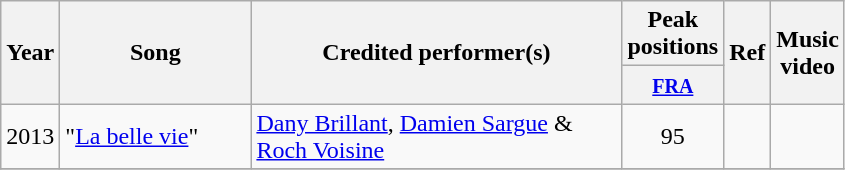<table class="wikitable">
<tr>
<th align="center" rowspan="2" width="10">Year</th>
<th align="center" rowspan="2" width="120">Song</th>
<th align="center" rowspan="2" width="240">Credited performer(s)</th>
<th align="center" colspan="1" width="30">Peak positions</th>
<th align="center" rowspan="2" width="20">Ref</th>
<th align="center" rowspan="2" width="20">Music<br>video</th>
</tr>
<tr>
<th width="20"><small><a href='#'>FRA</a><br></small></th>
</tr>
<tr>
<td align="center" rowspan="1">2013</td>
<td>"<a href='#'>La belle vie</a>"</td>
<td><a href='#'>Dany Brillant</a>, <a href='#'>Damien Sargue</a> & <a href='#'>Roch Voisine</a></td>
<td align="center">95</td>
<td align="center"><small></small></td>
<td align="center"><small></small></td>
</tr>
<tr>
</tr>
</table>
